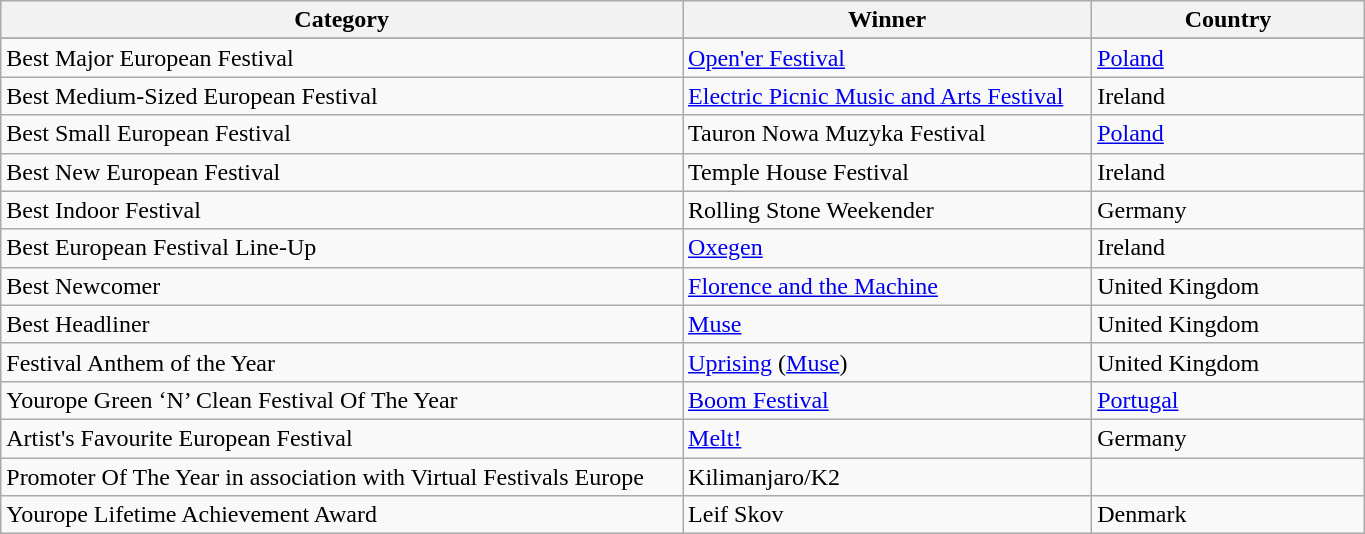<table class="wikitable" width="72%">
<tr>
<th style="text-align:center;" width="50%" !>Category</th>
<th style="text-align:center;" width="30%" !>Winner</th>
<th style="text-align:center;" width="20%" !>Country</th>
</tr>
<tr bgcolor=#ffffff>
</tr>
<tr>
<td>Best Major European Festival</td>
<td><a href='#'>Open'er Festival</a></td>
<td><a href='#'>Poland</a></td>
</tr>
<tr>
<td>Best Medium-Sized European Festival</td>
<td><a href='#'>Electric Picnic Music and Arts Festival</a></td>
<td>Ireland</td>
</tr>
<tr>
<td>Best Small European Festival</td>
<td>Tauron Nowa Muzyka Festival</td>
<td><a href='#'>Poland</a></td>
</tr>
<tr>
<td>Best New European Festival</td>
<td>Temple House Festival</td>
<td>Ireland</td>
</tr>
<tr>
<td>Best Indoor Festival</td>
<td>Rolling Stone Weekender</td>
<td>Germany</td>
</tr>
<tr>
<td>Best European Festival Line-Up</td>
<td><a href='#'>Oxegen</a></td>
<td>Ireland</td>
</tr>
<tr>
<td>Best Newcomer</td>
<td><a href='#'>Florence and the Machine</a></td>
<td>United Kingdom</td>
</tr>
<tr>
<td>Best Headliner</td>
<td><a href='#'>Muse</a></td>
<td>United Kingdom</td>
</tr>
<tr>
<td>Festival Anthem of the Year</td>
<td><a href='#'>Uprising</a> (<a href='#'>Muse</a>)</td>
<td>United Kingdom</td>
</tr>
<tr>
<td>Yourope Green ‘N’ Clean Festival Of The Year</td>
<td><a href='#'>Boom Festival</a></td>
<td><a href='#'>Portugal</a></td>
</tr>
<tr>
<td>Artist's Favourite European Festival</td>
<td><a href='#'>Melt!</a></td>
<td>Germany</td>
</tr>
<tr>
<td>Promoter Of The Year in association with Virtual Festivals Europe</td>
<td>Kilimanjaro/K2</td>
<td></td>
</tr>
<tr>
<td>Yourope Lifetime Achievement Award</td>
<td>Leif Skov</td>
<td>Denmark</td>
</tr>
</table>
